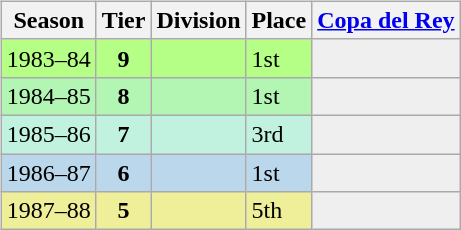<table>
<tr>
<td valign="top" width=0%><br><table class="wikitable">
<tr style="background:#f0f6fa;">
<th>Season</th>
<th>Tier</th>
<th>Division</th>
<th>Place</th>
<th><a href='#'>Copa del Rey</a></th>
</tr>
<tr>
<td style="background:#B6FF86;">1983–84</td>
<th style="background:#B6FF86;">9</th>
<td style="background:#B6FF86;"></td>
<td style="background:#B6FF86;">1st</td>
<th style="background:#efefef;"></th>
</tr>
<tr>
<td style="background:#B3F5B3;">1984–85</td>
<th style="background:#B3F5B3;">8</th>
<td style="background:#B3F5B3;"></td>
<td style="background:#B3F5B3;">1st</td>
<th style="background:#efefef;"></th>
</tr>
<tr>
<td style="background:#C0F2DF;">1985–86</td>
<th style="background:#C0F2DF;">7</th>
<td style="background:#C0F2DF;"></td>
<td style="background:#C0F2DF;">3rd</td>
<th style="background:#efefef;"></th>
</tr>
<tr>
<td style="background:#BBD7EC;">1986–87</td>
<th style="background:#BBD7EC;">6</th>
<td style="background:#BBD7EC;"></td>
<td style="background:#BBD7EC;">1st</td>
<th style="background:#efefef;"></th>
</tr>
<tr>
<td style="background:#EFEF99;">1987–88</td>
<th style="background:#EFEF99;">5</th>
<td style="background:#EFEF99;"></td>
<td style="background:#EFEF99;">5th</td>
<th style="background:#efefef;"></th>
</tr>
</table>
</td>
</tr>
</table>
